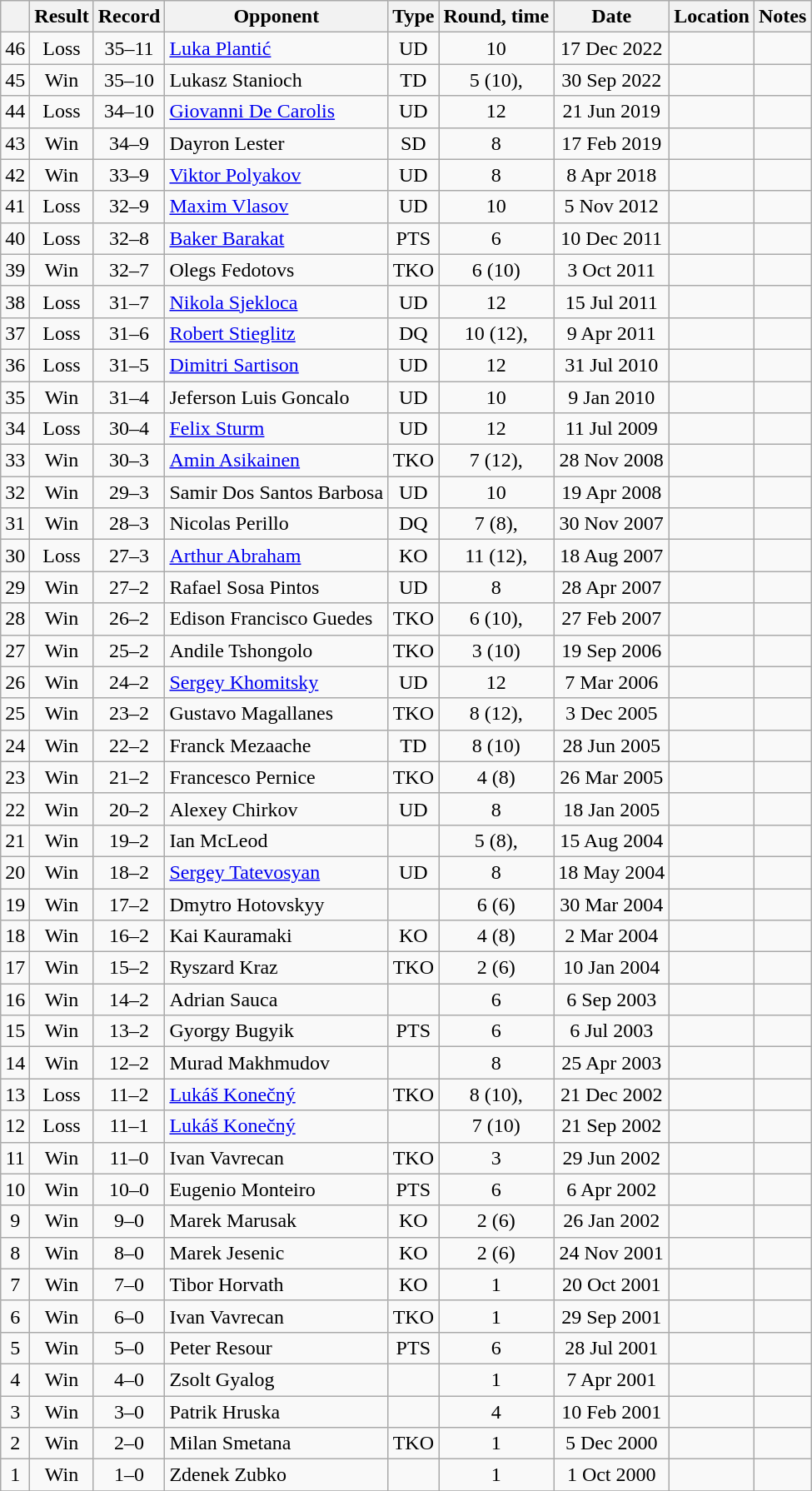<table class="wikitable" style="text-align:center">
<tr>
<th></th>
<th>Result</th>
<th>Record</th>
<th>Opponent</th>
<th>Type</th>
<th>Round, time</th>
<th>Date</th>
<th>Location</th>
<th>Notes</th>
</tr>
<tr>
<td>46</td>
<td>Loss</td>
<td>35–11</td>
<td style="text-align:left;"><a href='#'>Luka Plantić</a></td>
<td>UD</td>
<td>10</td>
<td>17 Dec 2022</td>
<td style="text-align:left;"></td>
<td style="text-align:left;"></td>
</tr>
<tr>
<td>45</td>
<td>Win</td>
<td>35–10</td>
<td style="text-align:left;">Lukasz Stanioch</td>
<td>TD</td>
<td>5 (10), </td>
<td>30 Sep 2022</td>
<td style="text-align:left;"></td>
<td style="text-align:left;"></td>
</tr>
<tr>
<td>44</td>
<td>Loss</td>
<td>34–10</td>
<td style="text-align:left;"><a href='#'>Giovanni De Carolis</a></td>
<td>UD</td>
<td>12</td>
<td>21 Jun 2019</td>
<td style="text-align:left;"></td>
<td style="text-align:left;"></td>
</tr>
<tr>
<td>43</td>
<td>Win</td>
<td>34–9</td>
<td style="text-align:left;">Dayron Lester</td>
<td>SD</td>
<td>8</td>
<td>17 Feb 2019</td>
<td style="text-align:left;"></td>
<td></td>
</tr>
<tr>
<td>42</td>
<td>Win</td>
<td>33–9</td>
<td style="text-align:left;"><a href='#'>Viktor Polyakov</a></td>
<td>UD</td>
<td>8</td>
<td>8 Apr 2018</td>
<td style="text-align:left;"></td>
<td></td>
</tr>
<tr>
<td>41</td>
<td>Loss</td>
<td>32–9</td>
<td style="text-align:left;"><a href='#'>Maxim Vlasov</a></td>
<td>UD</td>
<td>10</td>
<td>5 Nov 2012</td>
<td style="text-align:left;"></td>
<td style="text-align:left;"></td>
</tr>
<tr>
<td>40</td>
<td>Loss</td>
<td>32–8</td>
<td style="text-align:left;"><a href='#'>Baker Barakat</a></td>
<td>PTS</td>
<td>6</td>
<td>10 Dec 2011</td>
<td style="text-align:left;"></td>
<td></td>
</tr>
<tr>
<td>39</td>
<td>Win</td>
<td>32–7</td>
<td style="text-align:left;">Olegs Fedotovs</td>
<td>TKO</td>
<td>6 (10)</td>
<td>3 Oct 2011</td>
<td style="text-align:left;"></td>
<td></td>
</tr>
<tr>
<td>38</td>
<td>Loss</td>
<td>31–7</td>
<td style="text-align:left;"><a href='#'>Nikola Sjekloca</a></td>
<td>UD</td>
<td>12</td>
<td>15 Jul 2011</td>
<td style="text-align:left;"></td>
<td style="text-align:left;"></td>
</tr>
<tr>
<td>37</td>
<td>Loss</td>
<td>31–6</td>
<td style="text-align:left;"><a href='#'>Robert Stieglitz</a></td>
<td>DQ</td>
<td>10 (12), </td>
<td>9 Apr 2011</td>
<td style="text-align:left;"></td>
<td style="text-align:left;"></td>
</tr>
<tr>
<td>36</td>
<td>Loss</td>
<td>31–5</td>
<td style="text-align:left;"><a href='#'>Dimitri Sartison</a></td>
<td>UD</td>
<td>12</td>
<td>31 Jul 2010</td>
<td style="text-align:left;"></td>
<td style="text-align:left;"></td>
</tr>
<tr>
<td>35</td>
<td>Win</td>
<td>31–4</td>
<td style="text-align:left;">Jeferson Luis Goncalo</td>
<td>UD</td>
<td>10</td>
<td>9 Jan 2010</td>
<td style="text-align:left;"></td>
<td></td>
</tr>
<tr>
<td>34</td>
<td>Loss</td>
<td>30–4</td>
<td style="text-align:left;"><a href='#'>Felix Sturm</a></td>
<td>UD</td>
<td>12</td>
<td>11 Jul 2009</td>
<td style="text-align:left;"></td>
<td style="text-align:left;"></td>
</tr>
<tr>
<td>33</td>
<td>Win</td>
<td>30–3</td>
<td style="text-align:left;"><a href='#'>Amin Asikainen</a></td>
<td>TKO</td>
<td>7 (12), </td>
<td>28 Nov 2008</td>
<td style="text-align:left;"></td>
<td style="text-align:left;"></td>
</tr>
<tr>
<td>32</td>
<td>Win</td>
<td>29–3</td>
<td style="text-align:left;">Samir Dos Santos Barbosa</td>
<td>UD</td>
<td>10</td>
<td>19 Apr 2008</td>
<td style="text-align:left;"></td>
<td></td>
</tr>
<tr>
<td>31</td>
<td>Win</td>
<td>28–3</td>
<td style="text-align:left;">Nicolas Perillo</td>
<td>DQ</td>
<td>7 (8), </td>
<td>30 Nov 2007</td>
<td style="text-align:left;"></td>
<td style="text-align:left;"></td>
</tr>
<tr>
<td>30</td>
<td>Loss</td>
<td>27–3</td>
<td style="text-align:left;"><a href='#'>Arthur Abraham</a></td>
<td>KO</td>
<td>11 (12), </td>
<td>18 Aug 2007</td>
<td style="text-align:left;"></td>
<td style="text-align:left;"></td>
</tr>
<tr>
<td>29</td>
<td>Win</td>
<td>27–2</td>
<td style="text-align:left;">Rafael Sosa Pintos</td>
<td>UD</td>
<td>8</td>
<td>28 Apr 2007</td>
<td style="text-align:left;"></td>
<td></td>
</tr>
<tr>
<td>28</td>
<td>Win</td>
<td>26–2</td>
<td style="text-align:left;">Edison Francisco Guedes</td>
<td>TKO</td>
<td>6 (10), </td>
<td>27 Feb 2007</td>
<td style="text-align:left;"></td>
<td></td>
</tr>
<tr>
<td>27</td>
<td>Win</td>
<td>25–2</td>
<td style="text-align:left;">Andile Tshongolo</td>
<td>TKO</td>
<td>3 (10)</td>
<td>19 Sep 2006</td>
<td style="text-align:left;"></td>
<td></td>
</tr>
<tr>
<td>26</td>
<td>Win</td>
<td>24–2</td>
<td style="text-align:left;"><a href='#'>Sergey Khomitsky</a></td>
<td>UD</td>
<td>12</td>
<td>7 Mar 2006</td>
<td style="text-align:left;"></td>
<td style="text-align:left;"></td>
</tr>
<tr>
<td>25</td>
<td>Win</td>
<td>23–2</td>
<td style="text-align:left;">Gustavo Magallanes</td>
<td>TKO</td>
<td>8 (12), </td>
<td>3 Dec 2005</td>
<td style="text-align:left;"></td>
<td style="text-align:left;"></td>
</tr>
<tr>
<td>24</td>
<td>Win</td>
<td>22–2</td>
<td style="text-align:left;">Franck Mezaache</td>
<td>TD</td>
<td>8 (10)</td>
<td>28 Jun 2005</td>
<td style="text-align:left;"></td>
<td style="text-align:left;"></td>
</tr>
<tr>
<td>23</td>
<td>Win</td>
<td>21–2</td>
<td style="text-align:left;">Francesco Pernice</td>
<td>TKO</td>
<td>4 (8)</td>
<td>26 Mar 2005</td>
<td style="text-align:left;"></td>
<td></td>
</tr>
<tr>
<td>22</td>
<td>Win</td>
<td>20–2</td>
<td style="text-align:left;">Alexey Chirkov</td>
<td>UD</td>
<td>8</td>
<td>18 Jan 2005</td>
<td style="text-align:left;"></td>
<td></td>
</tr>
<tr>
<td>21</td>
<td>Win</td>
<td>19–2</td>
<td style="text-align:left;">Ian McLeod</td>
<td></td>
<td>5 (8), </td>
<td>15 Aug 2004</td>
<td style="text-align:left;"></td>
<td></td>
</tr>
<tr>
<td>20</td>
<td>Win</td>
<td>18–2</td>
<td style="text-align:left;"><a href='#'>Sergey Tatevosyan</a></td>
<td>UD</td>
<td>8</td>
<td>18 May 2004</td>
<td style="text-align:left;"></td>
<td></td>
</tr>
<tr>
<td>19</td>
<td>Win</td>
<td>17–2</td>
<td style="text-align:left;">Dmytro Hotovskyy</td>
<td></td>
<td>6 (6)</td>
<td>30 Mar 2004</td>
<td style="text-align:left;"></td>
<td></td>
</tr>
<tr>
<td>18</td>
<td>Win</td>
<td>16–2</td>
<td style="text-align:left;">Kai Kauramaki</td>
<td>KO</td>
<td>4 (8)</td>
<td>2 Mar 2004</td>
<td style="text-align:left;"></td>
<td></td>
</tr>
<tr>
<td>17</td>
<td>Win</td>
<td>15–2</td>
<td style="text-align:left;">Ryszard Kraz</td>
<td>TKO</td>
<td>2 (6)</td>
<td>10 Jan 2004</td>
<td style="text-align:left;"></td>
<td></td>
</tr>
<tr>
<td>16</td>
<td>Win</td>
<td>14–2</td>
<td style="text-align:left;">Adrian Sauca</td>
<td></td>
<td>6</td>
<td>6 Sep 2003</td>
<td style="text-align:left;"></td>
<td></td>
</tr>
<tr>
<td>15</td>
<td>Win</td>
<td>13–2</td>
<td style="text-align:left;">Gyorgy Bugyik</td>
<td>PTS</td>
<td>6</td>
<td>6 Jul 2003</td>
<td style="text-align:left;"></td>
<td></td>
</tr>
<tr>
<td>14</td>
<td>Win</td>
<td>12–2</td>
<td style="text-align:left;">Murad Makhmudov</td>
<td></td>
<td>8</td>
<td>25 Apr 2003</td>
<td style="text-align:left;"></td>
<td></td>
</tr>
<tr>
<td>13</td>
<td>Loss</td>
<td>11–2</td>
<td style="text-align:left;"><a href='#'>Lukáš Konečný</a></td>
<td>TKO</td>
<td>8 (10), </td>
<td>21 Dec 2002</td>
<td style="text-align:left;"></td>
<td style="text-align:left;"></td>
</tr>
<tr>
<td>12</td>
<td>Loss</td>
<td>11–1</td>
<td style="text-align:left;"><a href='#'>Lukáš Konečný</a></td>
<td></td>
<td>7 (10)</td>
<td>21 Sep 2002</td>
<td style="text-align:left;"></td>
<td style="text-align:left;"></td>
</tr>
<tr>
<td>11</td>
<td>Win</td>
<td>11–0</td>
<td style="text-align:left;">Ivan Vavrecan</td>
<td>TKO</td>
<td>3</td>
<td>29 Jun 2002</td>
<td style="text-align:left;"></td>
<td></td>
</tr>
<tr>
<td>10</td>
<td>Win</td>
<td>10–0</td>
<td style="text-align:left;">Eugenio Monteiro</td>
<td>PTS</td>
<td>6</td>
<td>6 Apr 2002</td>
<td style="text-align:left;"></td>
<td></td>
</tr>
<tr>
<td>9</td>
<td>Win</td>
<td>9–0</td>
<td style="text-align:left;">Marek Marusak</td>
<td>KO</td>
<td>2 (6)</td>
<td>26 Jan 2002</td>
<td style="text-align:left;"></td>
<td></td>
</tr>
<tr>
<td>8</td>
<td>Win</td>
<td>8–0</td>
<td style="text-align:left;">Marek Jesenic</td>
<td>KO</td>
<td>2 (6)</td>
<td>24 Nov 2001</td>
<td style="text-align:left;"></td>
<td></td>
</tr>
<tr>
<td>7</td>
<td>Win</td>
<td>7–0</td>
<td style="text-align:left;">Tibor Horvath</td>
<td>KO</td>
<td>1</td>
<td>20 Oct 2001</td>
<td style="text-align:left;"></td>
<td></td>
</tr>
<tr>
<td>6</td>
<td>Win</td>
<td>6–0</td>
<td style="text-align:left;">Ivan Vavrecan</td>
<td>TKO</td>
<td>1</td>
<td>29 Sep 2001</td>
<td style="text-align:left;"></td>
<td></td>
</tr>
<tr>
<td>5</td>
<td>Win</td>
<td>5–0</td>
<td style="text-align:left;">Peter Resour</td>
<td>PTS</td>
<td>6</td>
<td>28 Jul 2001</td>
<td style="text-align:left;"></td>
<td></td>
</tr>
<tr>
<td>4</td>
<td>Win</td>
<td>4–0</td>
<td style="text-align:left;">Zsolt Gyalog</td>
<td></td>
<td>1</td>
<td>7 Apr 2001</td>
<td style="text-align:left;"></td>
<td></td>
</tr>
<tr>
<td>3</td>
<td>Win</td>
<td>3–0</td>
<td style="text-align:left;">Patrik Hruska</td>
<td></td>
<td>4</td>
<td>10 Feb 2001</td>
<td style="text-align:left;"></td>
<td></td>
</tr>
<tr>
<td>2</td>
<td>Win</td>
<td>2–0</td>
<td style="text-align:left;">Milan Smetana</td>
<td>TKO</td>
<td>1</td>
<td>5 Dec 2000</td>
<td style="text-align:left;"></td>
<td></td>
</tr>
<tr>
<td>1</td>
<td>Win</td>
<td>1–0</td>
<td style="text-align:left;">Zdenek Zubko</td>
<td></td>
<td>1</td>
<td>1 Oct 2000</td>
<td style="text-align:left;"></td>
<td></td>
</tr>
<tr>
</tr>
</table>
